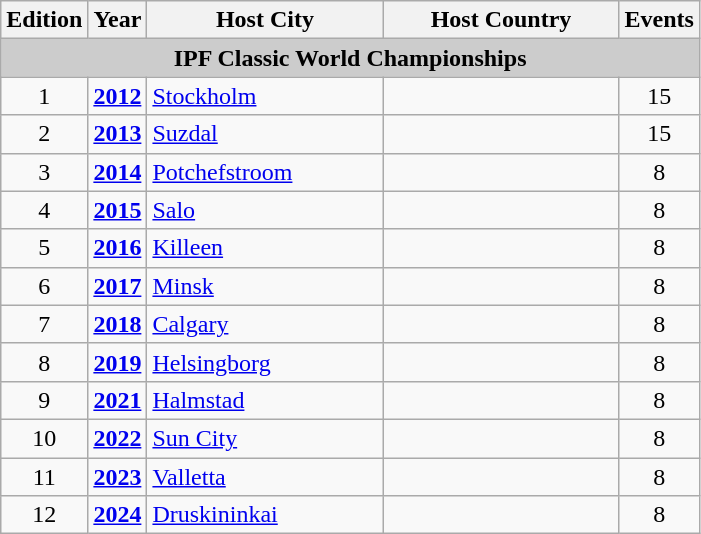<table class="wikitable" style="font-size:100%">
<tr>
<th width=30>Edition</th>
<th width=30>Year</th>
<th width=150>Host City</th>
<th width=150>Host Country</th>
<th width=30>Events</th>
</tr>
<tr>
<td colspan="5" bgcolor="#cccccc"align=center><strong>IPF Classic World Championships</strong></td>
</tr>
<tr>
<td align=center>1</td>
<td><strong><a href='#'>2012</a></strong></td>
<td><a href='#'>Stockholm</a></td>
<td></td>
<td align=center>15</td>
</tr>
<tr>
<td align=center>2</td>
<td><strong><a href='#'>2013</a></strong></td>
<td><a href='#'>Suzdal</a></td>
<td></td>
<td align=center>15</td>
</tr>
<tr>
<td align=center>3</td>
<td><strong><a href='#'>2014</a></strong></td>
<td><a href='#'>Potchefstroom</a></td>
<td></td>
<td align=center>8</td>
</tr>
<tr>
<td align=center>4</td>
<td><strong><a href='#'>2015</a></strong></td>
<td><a href='#'>Salo</a></td>
<td></td>
<td align=center>8</td>
</tr>
<tr>
<td align=center>5</td>
<td><strong><a href='#'>2016</a></strong></td>
<td><a href='#'>Killeen</a></td>
<td></td>
<td align=center>8</td>
</tr>
<tr>
<td align=center>6</td>
<td><strong><a href='#'>2017</a></strong></td>
<td><a href='#'>Minsk</a></td>
<td></td>
<td align=center>8</td>
</tr>
<tr>
<td align=center>7</td>
<td><strong><a href='#'>2018</a></strong></td>
<td><a href='#'>Calgary</a></td>
<td></td>
<td align=center>8</td>
</tr>
<tr>
<td align=center>8</td>
<td><strong><a href='#'>2019</a></strong></td>
<td><a href='#'>Helsingborg</a></td>
<td></td>
<td align=center>8</td>
</tr>
<tr>
<td align=center>9</td>
<td><strong><a href='#'>2021</a></strong></td>
<td><a href='#'>Halmstad</a></td>
<td></td>
<td align=center>8</td>
</tr>
<tr>
<td align=center>10</td>
<td><strong><a href='#'>2022</a></strong></td>
<td><a href='#'>Sun City</a></td>
<td></td>
<td align=center>8</td>
</tr>
<tr>
<td align=center>11</td>
<td><strong><a href='#'>2023</a></strong></td>
<td><a href='#'>Valletta</a></td>
<td></td>
<td align=center>8</td>
</tr>
<tr>
<td align=center>12</td>
<td><strong><a href='#'>2024</a></strong></td>
<td><a href='#'>Druskininkai</a></td>
<td></td>
<td align=center>8</td>
</tr>
</table>
